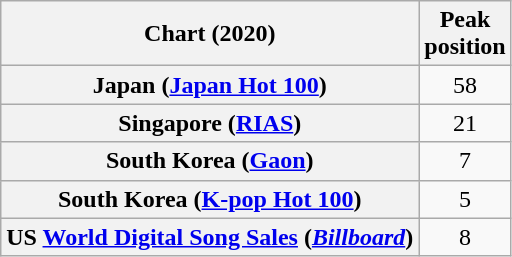<table class="wikitable plainrowheaders" style="text-align:center">
<tr>
<th>Chart (2020)</th>
<th>Peak<br>position</th>
</tr>
<tr>
<th scope="row">Japan (<a href='#'>Japan Hot 100</a>)</th>
<td>58</td>
</tr>
<tr>
<th scope="row">Singapore (<a href='#'>RIAS</a>)</th>
<td>21</td>
</tr>
<tr>
<th scope="row">South Korea (<a href='#'>Gaon</a>)</th>
<td>7</td>
</tr>
<tr>
<th scope="row">South Korea (<a href='#'>K-pop Hot 100</a>)</th>
<td>5</td>
</tr>
<tr>
<th scope="row">US <a href='#'>World Digital Song Sales</a> (<em><a href='#'>Billboard</a></em>)</th>
<td>8</td>
</tr>
</table>
